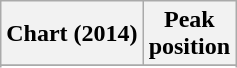<table class="wikitable plainrowheaders sortable" style="text-align:center;">
<tr>
<th>Chart (2014)</th>
<th>Peak<br>position</th>
</tr>
<tr>
</tr>
<tr>
</tr>
<tr>
</tr>
<tr>
</tr>
<tr>
</tr>
<tr>
</tr>
</table>
